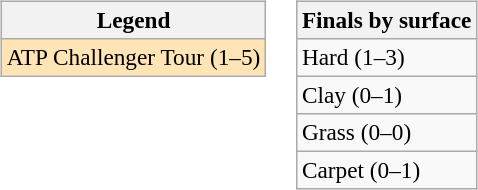<table>
<tr valign=top>
<td><br><table class=wikitable style=font-size:97%>
<tr>
<th>Legend</th>
</tr>
<tr bgcolor=moccasin>
<td>ATP Challenger Tour (1–5)</td>
</tr>
</table>
</td>
<td><br><table class=wikitable style=font-size:97%>
<tr>
<th>Finals by surface</th>
</tr>
<tr>
<td>Hard (1–3)</td>
</tr>
<tr>
<td>Clay (0–1)</td>
</tr>
<tr>
<td>Grass (0–0)</td>
</tr>
<tr>
<td>Carpet (0–1)</td>
</tr>
</table>
</td>
</tr>
</table>
